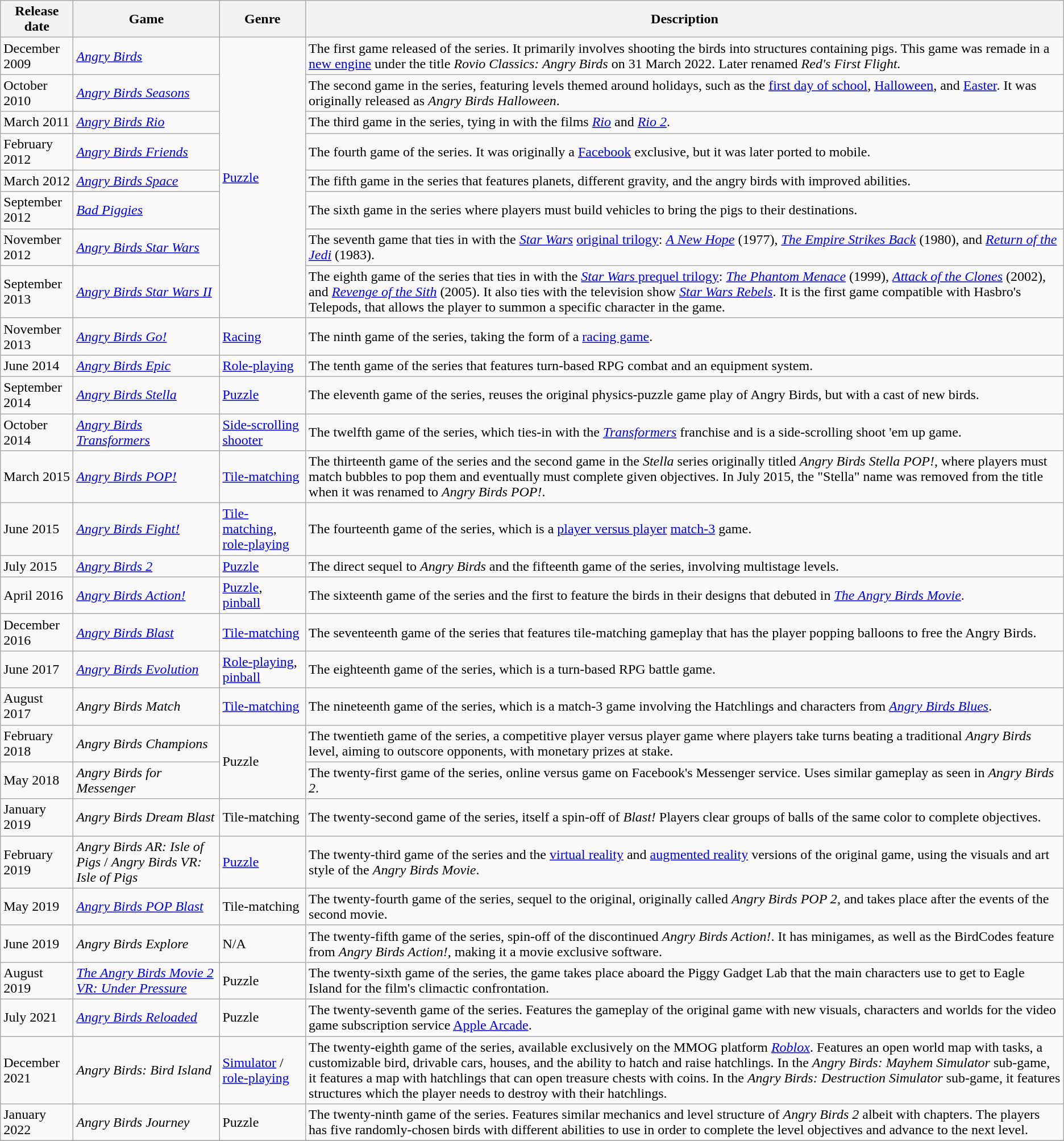<table class="wikitable">
<tr>
<th>Release date</th>
<th>Game</th>
<th>Genre</th>
<th>Description</th>
</tr>
<tr>
<td>December 2009</td>
<td><em><a href='#'>Angry Birds</a></em></td>
<td rowspan="8"><a href='#'>Puzzle</a></td>
<td>The first game released of the series. It primarily involves shooting the birds into structures containing pigs. This game was remade in a <a href='#'>new engine</a> under the title <em>Rovio Classics: Angry Birds</em> on 31 March 2022. Later renamed <em>Red's First Flight.</em></td>
</tr>
<tr>
<td>October 2010</td>
<td><em><a href='#'>Angry Birds Seasons</a></em></td>
<td>The second game in the series, featuring levels themed around holidays, such as the <a href='#'>first day of school</a>, <a href='#'>Halloween</a>, and <a href='#'>Easter</a>. It was originally released as <em>Angry Birds Halloween</em>.</td>
</tr>
<tr>
<td>March 2011</td>
<td><em><a href='#'>Angry Birds Rio</a></em></td>
<td>The third game in the series, tying in with the films <em><a href='#'>Rio</a></em> and <em><a href='#'>Rio 2</a></em>.</td>
</tr>
<tr>
<td>February 2012</td>
<td><em><a href='#'>Angry Birds Friends</a></em></td>
<td>The fourth game of the series. It was originally a <a href='#'>Facebook</a> exclusive, but it was later ported to mobile.</td>
</tr>
<tr>
<td>March 2012</td>
<td><em><a href='#'>Angry Birds Space</a></em></td>
<td>The fifth game in the series that features planets, different gravity, and the angry birds with improved abilities.</td>
</tr>
<tr>
<td>September 2012</td>
<td><em><a href='#'>Bad Piggies</a></em></td>
<td>The sixth game in the series where players must build vehicles to bring the pigs to their destinations.</td>
</tr>
<tr>
<td>November 2012</td>
<td><em><a href='#'>Angry Birds Star Wars</a></em></td>
<td>The seventh game that ties in with the  <em><a href='#'>Star Wars</a></em> <a href='#'>original trilogy</a>: <em><a href='#'>A New Hope</a></em> (1977), <em><a href='#'>The Empire Strikes Back</a></em> (1980), and <em><a href='#'>Return of the Jedi</a></em> (1983).</td>
</tr>
<tr>
<td>September 2013</td>
<td><em><a href='#'>Angry Birds Star Wars II</a></em></td>
<td>The eighth game of the series that ties in with the <a href='#'><em>Star Wars</em> prequel trilogy</a>: <em><a href='#'>The Phantom Menace</a></em> (1999), <em><a href='#'>Attack of the Clones</a></em> (2002), and <em><a href='#'>Revenge of the Sith</a></em> (2005). It also ties with the television show <em><a href='#'>Star Wars Rebels</a></em>. It is the first game compatible with Hasbro's Telepods, that allows the player to summon a specific character in the game.</td>
</tr>
<tr>
<td>November 2013</td>
<td><em><a href='#'>Angry Birds Go!</a></em></td>
<td><a href='#'>Racing</a></td>
<td>The ninth game of the series, taking the form of a <a href='#'>racing game</a>.</td>
</tr>
<tr>
<td>June 2014</td>
<td><em><a href='#'>Angry Birds Epic</a></em></td>
<td><a href='#'>Role-playing</a></td>
<td>The tenth game of the series that features turn-based RPG combat and an equipment system.</td>
</tr>
<tr>
<td>September 2014</td>
<td><em><a href='#'>Angry Birds Stella</a></em></td>
<td><a href='#'>Puzzle</a></td>
<td>The eleventh game of the series, reuses the original physics-puzzle game play of Angry Birds, but with a cast of new birds.</td>
</tr>
<tr>
<td>October 2014</td>
<td><em><a href='#'>Angry Birds Transformers</a></em></td>
<td><a href='#'>Side-scrolling shooter</a></td>
<td>The twelfth game of the series, which ties-in with the <em><a href='#'>Transformers</a></em> franchise and is a side-scrolling shoot 'em up game.</td>
</tr>
<tr>
<td>March 2015</td>
<td><em><a href='#'>Angry Birds POP!</a></em></td>
<td><a href='#'>Tile-matching</a></td>
<td>The thirteenth game of the series and the second game in the <em>Stella</em> series originally titled <em>Angry Birds Stella POP!</em>, where players must match bubbles to pop them and eventually must complete given objectives. In July 2015, the "Stella" name was removed from the title when it was renamed to <em>Angry Birds POP!</em>.</td>
</tr>
<tr>
<td>June 2015</td>
<td><em><a href='#'>Angry Birds Fight!</a></em></td>
<td><a href='#'>Tile-matching</a>, <a href='#'>role-playing</a></td>
<td>The fourteenth game of the series, which is a <a href='#'>player versus player</a> <a href='#'>match-3</a> game.</td>
</tr>
<tr>
<td>July 2015</td>
<td><em><a href='#'>Angry Birds 2</a></em></td>
<td><a href='#'>Puzzle</a></td>
<td>The direct sequel to <em>Angry Birds</em> and the fifteenth game of the series, involving multistage levels.</td>
</tr>
<tr>
<td>April 2016</td>
<td><em><a href='#'>Angry Birds Action!</a></em></td>
<td><a href='#'>Puzzle</a>, <a href='#'>pinball</a></td>
<td>The sixteenth game of the series and the first to feature the birds in their designs that debuted in <em><a href='#'>The Angry Birds Movie</a></em>.</td>
</tr>
<tr>
<td>December 2016</td>
<td><em><a href='#'>Angry Birds Blast</a></em></td>
<td><a href='#'>Tile-matching</a></td>
<td>The seventeenth game of the series that features tile-matching gameplay that has the player popping balloons to free the Angry Birds.</td>
</tr>
<tr>
<td>June 2017</td>
<td><em><a href='#'>Angry Birds Evolution</a></em></td>
<td><a href='#'>Role-playing</a>, <a href='#'>pinball</a></td>
<td>The eighteenth game of the series, which is a turn-based RPG battle game.</td>
</tr>
<tr>
<td>August 2017</td>
<td><em>Angry Birds Match</em></td>
<td><a href='#'>Tile-matching</a></td>
<td>The nineteenth game of the series, which is a match-3 game involving the Hatchlings and characters from <em><a href='#'>Angry Birds Blues</a></em>.</td>
</tr>
<tr>
<td>February 2018</td>
<td><em>Angry Birds Champions</em></td>
<td rowspan="2">Puzzle</td>
<td>The twentieth game of the series, a competitive player versus player game where players take turns beating a traditional <em>Angry Birds</em> level, aiming to outscore opponents, with monetary prizes at stake.</td>
</tr>
<tr>
<td>May 2018</td>
<td><em>Angry Birds for Messenger</em></td>
<td>The twenty-first game of the series, online versus game on Facebook's Messenger service. Uses similar gameplay as seen in <em>Angry Birds 2</em>.</td>
</tr>
<tr>
<td>January 2019</td>
<td><em>Angry Birds Dream Blast</em></td>
<td>Tile-matching</td>
<td>The twenty-second game of the series, itself a spin-off of <em>Blast!</em> Players clear groups of balls of the same color to complete objectives.</td>
</tr>
<tr>
<td>February 2019</td>
<td><em>Angry Birds AR: Isle of Pigs</em> / <em>Angry Birds VR: Isle of Pigs</em></td>
<td><a href='#'>Puzzle</a></td>
<td>The twenty-third game of the series and the <a href='#'>virtual reality</a> and <a href='#'>augmented reality</a> versions of the original game, using the visuals and art style of the <em>Angry Birds Movie</em>.</td>
</tr>
<tr>
<td>May 2019</td>
<td><em><a href='#'>Angry Birds POP Blast</a></em></td>
<td>Tile-matching</td>
<td>The twenty-fourth game of the series, sequel to the original, originally called <em>Angry Birds POP 2</em>, and takes place after the events of the second movie.</td>
</tr>
<tr>
<td>June 2019</td>
<td><em>Angry Birds Explore</em></td>
<td>N/A</td>
<td>The twenty-fifth game of the series, spin-off of the discontinued <em>Angry Birds Action!</em>. It has minigames, as well as the BirdCodes feature from <em>Angry Birds Action!</em>, making it a movie exclusive software.</td>
</tr>
<tr>
<td>August 2019</td>
<td><em><a href='#'>The Angry Birds Movie 2 VR: Under Pressure</a></em></td>
<td>Puzzle</td>
<td>The twenty-sixth game of the series, the game takes place aboard the Piggy Gadget Lab that the main characters use to get to Eagle Island for the film's climactic confrontation.</td>
</tr>
<tr>
<td>July 2021</td>
<td><em><a href='#'>Angry Birds Reloaded</a></em></td>
<td>Puzzle</td>
<td>The twenty-seventh game of the series. Features the gameplay of the original game with new visuals, characters and worlds for the video game subscription service <a href='#'>Apple Arcade</a>.</td>
</tr>
<tr>
<td>December 2021</td>
<td><em>Angry Birds: Bird Island</em> </td>
<td><a href='#'>Simulator</a> / <a href='#'>role-playing</a></td>
<td>The twenty-eighth game of the series, available exclusively on the MMOG platform <em><a href='#'>Roblox</a></em>. Features an open world map with tasks, a customizable bird, drivable cars, houses, and the ability to hatch and raise hatchlings. In the <em>Angry Birds: Mayhem Simulator</em> sub-game, it features a map with hatchlings that can open treasure chests with coins. In the <em>Angry Birds: Destruction Simulator</em> sub-game, it features structures which the player needs to destroy with their hatchlings.</td>
</tr>
<tr>
<td>January 2022</td>
<td><em>Angry Birds Journey</em></td>
<td>Puzzle</td>
<td>The twenty-ninth game of the series. Features similar mechanics and level structure of <em>Angry Birds 2</em> albeit with chapters. The players has five randomly-chosen birds with different abilities to use in order to complete the level objectives and advance to the next level.</td>
</tr>
<tr>
</tr>
</table>
